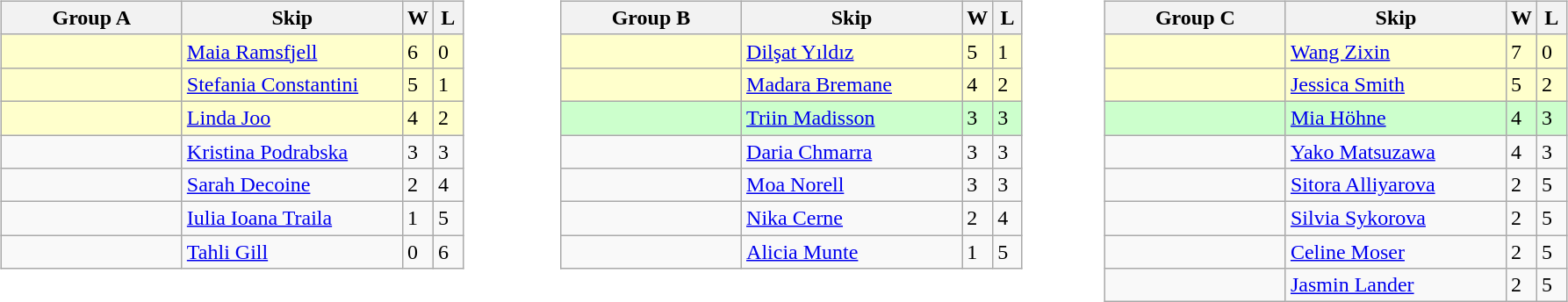<table table>
<tr>
<td valign=top width=10%><br><table class="wikitable">
<tr>
<th width=130>Group A</th>
<th width=160>Skip</th>
<th width=15>W</th>
<th width=15>L</th>
</tr>
<tr bgcolor=#ffffcc>
<td></td>
<td><a href='#'>Maia Ramsfjell</a></td>
<td>6</td>
<td>0</td>
</tr>
<tr bgcolor=#ffffcc>
<td></td>
<td><a href='#'>Stefania Constantini</a></td>
<td>5</td>
<td>1</td>
</tr>
<tr bgcolor=#ffffcc>
<td></td>
<td><a href='#'>Linda Joo</a></td>
<td>4</td>
<td>2</td>
</tr>
<tr>
<td></td>
<td><a href='#'>Kristina Podrabska</a></td>
<td>3</td>
<td>3</td>
</tr>
<tr>
<td></td>
<td><a href='#'>Sarah Decoine</a></td>
<td>2</td>
<td>4</td>
</tr>
<tr>
<td></td>
<td><a href='#'>Iulia Ioana Traila</a></td>
<td>1</td>
<td>5</td>
</tr>
<tr>
<td></td>
<td><a href='#'>Tahli Gill</a></td>
<td>0</td>
<td>6</td>
</tr>
</table>
</td>
<td valign=top width=10%><br><table class="wikitable">
<tr>
<th width=130>Group B</th>
<th width=160>Skip</th>
<th width=15>W</th>
<th width=15>L</th>
</tr>
<tr bgcolor=#ffffcc>
<td></td>
<td><a href='#'>Dilşat Yıldız</a></td>
<td>5</td>
<td>1</td>
</tr>
<tr bgcolor=#ffffcc>
<td></td>
<td><a href='#'>Madara Bremane</a></td>
<td>4</td>
<td>2</td>
</tr>
<tr bgcolor=#ccffcc>
<td></td>
<td><a href='#'>Triin Madisson</a></td>
<td>3</td>
<td>3</td>
</tr>
<tr>
<td></td>
<td><a href='#'>Daria Chmarra</a></td>
<td>3</td>
<td>3</td>
</tr>
<tr>
<td></td>
<td><a href='#'>Moa Norell</a></td>
<td>3</td>
<td>3</td>
</tr>
<tr>
<td></td>
<td><a href='#'>Nika Cerne</a></td>
<td>2</td>
<td>4</td>
</tr>
<tr>
<td></td>
<td><a href='#'>Alicia Munte</a></td>
<td>1</td>
<td>5</td>
</tr>
</table>
</td>
<td valign=top width=10%><br><table class="wikitable">
<tr>
<th width=130>Group C</th>
<th width=160>Skip</th>
<th width=15>W</th>
<th width=15>L</th>
</tr>
<tr bgcolor=#ffffcc>
<td></td>
<td><a href='#'>Wang Zixin</a></td>
<td>7</td>
<td>0</td>
</tr>
<tr bgcolor=#ffffcc>
<td></td>
<td><a href='#'>Jessica Smith</a></td>
<td>5</td>
<td>2</td>
</tr>
<tr bgcolor=#ccffcc>
<td></td>
<td><a href='#'>Mia Höhne</a></td>
<td>4</td>
<td>3</td>
</tr>
<tr>
<td></td>
<td><a href='#'>Yako Matsuzawa</a></td>
<td>4</td>
<td>3</td>
</tr>
<tr>
<td></td>
<td><a href='#'>Sitora Alliyarova</a></td>
<td>2</td>
<td>5</td>
</tr>
<tr>
<td></td>
<td><a href='#'>Silvia Sykorova</a></td>
<td>2</td>
<td>5</td>
</tr>
<tr>
<td></td>
<td><a href='#'>Celine Moser</a></td>
<td>2</td>
<td>5</td>
</tr>
<tr>
<td></td>
<td><a href='#'>Jasmin Lander</a></td>
<td>2</td>
<td>5</td>
</tr>
</table>
</td>
</tr>
</table>
